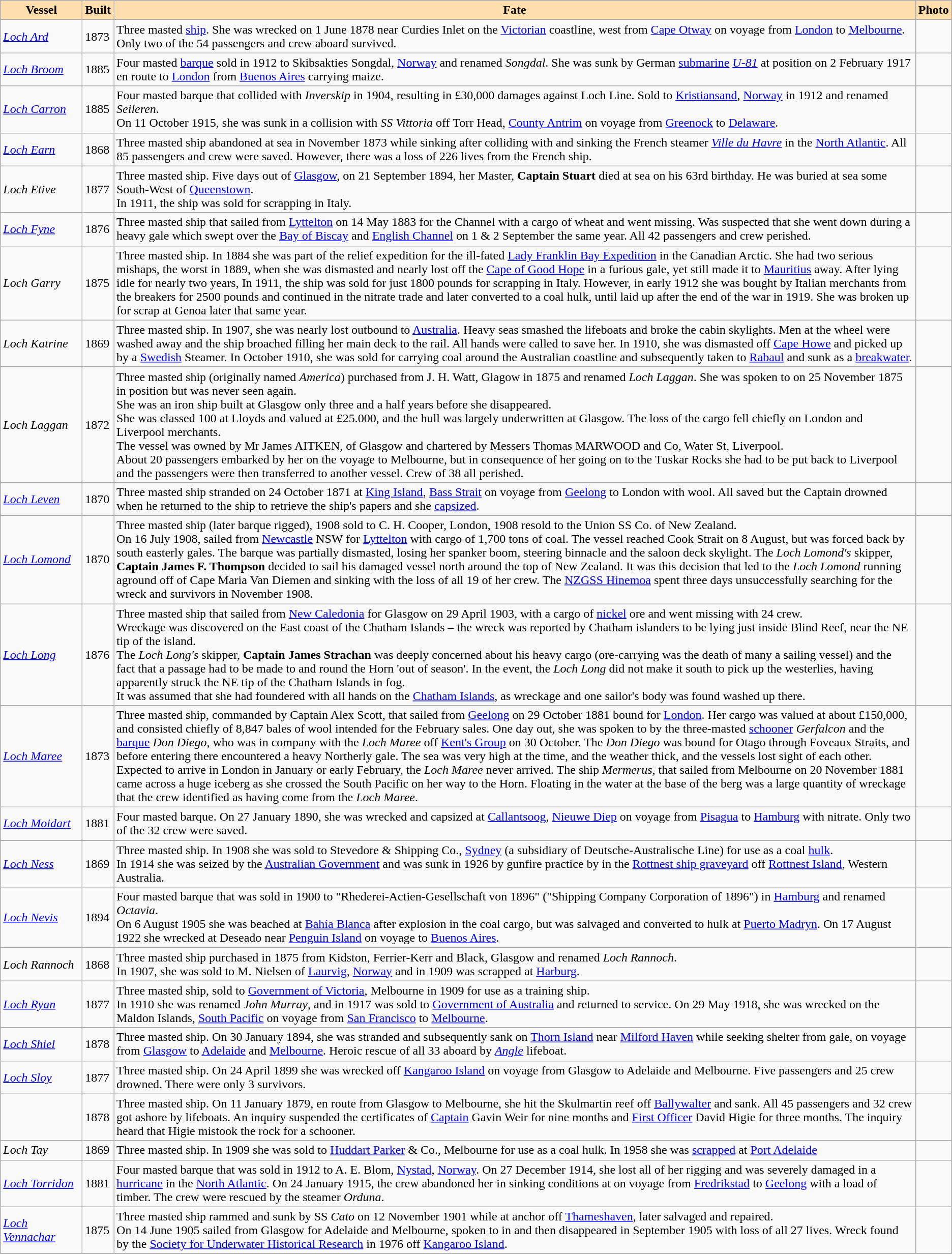<table class="wikitable">
<tr>
<th style="background:#ffdead;" scope="col" width="100px">Vessel</th>
<th style="background:#ffdead;">Built</th>
<th style="background:#ffdead;">Fate</th>
<th style="background:#ffdead;">Photo</th>
</tr>
<tr>
<td><a href='#'><em>Loch Ard</em></a></td>
<td>1873</td>
<td>Three masted <a href='#'>ship</a>. She was wrecked on 1 June 1878 near Curdies Inlet on the <a href='#'>Victorian</a> coastline,  west from <a href='#'>Cape Otway</a> on voyage from <a href='#'>London</a> to <a href='#'>Melbourne</a>. Only two of the 54 passengers and crew aboard survived.</td>
<td></td>
</tr>
<tr>
<td><em><a href='#'>Loch Broom</a></em></td>
<td>1885</td>
<td>Four masted <a href='#'>barque</a> sold in 1912 to Skibsakties Songdal, <a href='#'>Norway</a> and renamed <em>Songdal</em>. She was sunk by German <a href='#'>submarine</a> <a href='#'><em>U-81</em></a> at position  on 2 February 1917 en route to <a href='#'>London</a> from <a href='#'>Buenos Aires</a> carrying maize.</td>
<td></td>
</tr>
<tr>
<td><em><a href='#'>Loch Carron</a></em></td>
<td>1885</td>
<td>Four masted barque that collided with <em>Inverskip</em> in 1904, resulting in £30,000 damages against Loch Line. Sold to <a href='#'>Kristiansand</a>, <a href='#'>Norway</a> in 1912 and renamed <em>Seileren</em>.<br>On 11 October 1915, she was sunk in a collision with <em>SS Vittoria</em> off Torr Head, <a href='#'>County Antrim</a> on voyage from <a href='#'>Greenock</a> to <a href='#'>Delaware</a>.</td>
<td><br></td>
</tr>
<tr>
<td><em><a href='#'>Loch Earn</a></em></td>
<td>1868</td>
<td>Three masted ship abandoned at sea in November 1873 while sinking after colliding with and sinking the French steamer <em><a href='#'>Ville du Havre</a></em> in the <a href='#'>North Atlantic</a>. All 85 passengers and crew were saved. However, there was a loss of 226 lives from the French ship.</td>
<td></td>
</tr>
<tr>
<td><em>Loch Etive</em></td>
<td>1877</td>
<td>Three masted ship. Five days out of <a href='#'>Glasgow</a>, on 21 September 1894, her Master, <strong>Captain Stuart</strong> died at sea on his 63rd birthday. He was buried at sea some  South-West of <a href='#'>Queenstown</a>.<br>In 1911, the ship was sold for scrapping in Italy.</td>
<td><br></td>
</tr>
<tr>
<td><em><a href='#'>Loch Fyne</a></em></td>
<td>1876</td>
<td>Three masted ship that sailed from <a href='#'>Lyttelton</a> on 14 May 1883 for the Channel with a cargo of wheat and went missing. Was suspected that she went down during a heavy gale which swept over the <a href='#'>Bay of Biscay</a> and <a href='#'>English Channel</a> on 1 & 2 September the same year. All 42 passengers and crew perished.</td>
<td></td>
</tr>
<tr>
<td id=Loch Garry><em>Loch Garry</em></td>
<td>1875</td>
<td>Three masted ship. In 1884 she was part of the relief expedition for the ill-fated <a href='#'>Lady Franklin Bay Expedition</a> in the Canadian Arctic. She had two serious mishaps, the worst in 1889, when she was dismasted and nearly lost off the <a href='#'>Cape of Good Hope</a> in a furious gale, yet still made it to <a href='#'>Mauritius</a>  away. After lying idle for nearly two years, In 1911, the ship was sold for just 1800 pounds for scrapping in Italy. However, in early 1912 she was bought by Italian merchants from the breakers for 2500 pounds and continued in the nitrate trade and later converted to a coal hulk, until laid up after the end of the war in 1919. She was broken up for scrap at Genoa later that same year.</td>
<td></td>
</tr>
<tr>
<td><em>Loch Katrine</em></td>
<td>1869</td>
<td>Three masted ship. In 1907, she was nearly lost outbound to <a href='#'>Australia</a>. Heavy seas smashed the lifeboats and broke the cabin skylights. Men at the wheel were washed away and the ship broached filling her main deck to the rail. All hands were called to save her. In 1910, she was dismasted off <a href='#'>Cape Howe</a> and picked up by a <a href='#'>Swedish</a> Steamer. In October 1910, she was sold for carrying coal around the Australian coastline and subsequently taken to <a href='#'>Rabaul</a> and sunk as a <a href='#'>breakwater</a>.</td>
<td></td>
</tr>
<tr>
<td><em>Loch Laggan</em></td>
<td>1872</td>
<td>Three masted ship (originally named <em>America</em>) purchased from J. H. Watt, Glagow in 1875 and renamed <em>Loch Laggan</em>. She was spoken to on 25 November 1875 in position  but was never seen again.<br>She was an iron ship built at Glasgow only three and a half years before she disappeared.<br>She was classed 100 at Lloyds and valued at £25.000, and the hull was largely underwritten at Glasgow. The loss of the cargo fell chiefly on London and Liverpool merchants.<br>The vessel was owned by Mr James AITKEN, of Glasgow and chartered by Messers Thomas MARWOOD and Co, Water St, Liverpool.<br>About 20 passengers embarked by her on the voyage to Melbourne, but in consequence of her going on to the Tuskar Rocks she had to be put back to Liverpool and the passengers were then transferred to another vessel. Crew of 38 all perished.</td>
<td><br></td>
</tr>
<tr>
<td><em><a href='#'>Loch Leven</a></em></td>
<td>1870</td>
<td>Three masted ship stranded on 24 October 1871 at <a href='#'>King Island</a>, <a href='#'>Bass Strait</a> on voyage from <a href='#'>Geelong</a> to London with wool. All saved but the Captain drowned when he returned to the ship to retrieve the ship's papers and she <a href='#'>capsized</a>.</td>
<td></td>
</tr>
<tr>
<td><em><a href='#'>Loch Lomond</a></em></td>
<td>1870</td>
<td>Three masted ship (later barque rigged), 1908 sold to C. H. Cooper, London, 1908 resold to the Union SS Co. of New Zealand.<br>On 16 July 1908, sailed from <a href='#'>Newcastle</a> NSW for <a href='#'>Lyttelton</a> with cargo of 1,700 tons of coal. The vessel reached Cook Strait on 8 August, but was forced back by south easterly gales. The barque was partially dismasted, losing her spanker boom, steering binnacle and the saloon deck skylight. The <em>Loch Lomond's</em> skipper, <strong>Captain James F. Thompson</strong> decided to sail his damaged vessel north around the top of New Zealand. It was this decision that led to the <em>Loch Lomond</em> running aground off of Cape Maria Van Diemen and sinking with the loss of all 19 of her crew. The <a href='#'>NZGSS Hinemoa</a> spent three days unsuccessfully searching for the wreck and survivors in November 1908.</td>
<td><br></td>
</tr>
<tr>
<td><em><a href='#'>Loch Long</a></em></td>
<td>1876</td>
<td>Three masted ship that sailed from <a href='#'>New Caledonia</a> for Glasgow on 29 April 1903, with a cargo of <a href='#'>nickel</a> ore and went missing with 24 crew.<br>Wreckage was discovered on the East coast of the Chatham Islands – the wreck was reported by Chatham islanders to be lying just inside Blind Reef, near the NE tip of the island.<br>The <em>Loch Long's</em> skipper, <strong>Captain James Strachan</strong> was deeply concerned about his heavy cargo (ore-carrying was the death of many a sailing vessel) and the fact that a passage had to be made to and round the Horn 'out of season'. In the event, the <em>Loch Long</em> did not make it south to pick up the westerlies, having apparently struck the NE tip of the Chatham Islands in fog.<br>It was assumed that she had foundered with all hands on the <a href='#'>Chatham Islands</a>, as wreckage and one sailor's body was found washed up there.</td>
<td><br></td>
</tr>
<tr>
<td><em><a href='#'>Loch Maree</a></em></td>
<td>1873</td>
<td>Three masted ship, commanded by Captain Alex Scott, that sailed from <a href='#'>Geelong</a> on 29 October 1881 bound for <a href='#'>London</a>. Her cargo was valued at about £150,000, and consisted chiefly of 8,847 bales of wool intended for the February sales. One day out, she was spoken to by the three-masted <a href='#'>schooner</a> <em>Gerfalcon</em> and the <a href='#'>barque</a> <em>Don Diego</em>, who was in company with the <em>Loch Maree</em> off <a href='#'>Kent's Group</a> on 30 October. The <em>Don Diego</em> was bound for Otago through Foveaux Straits, and before entering there encountered a heavy Northerly gale. The sea was very high at the time, and the weather thick, and the vessels lost sight of each other. Expected to arrive in London in January or early February, the <em>Loch Maree</em> never arrived. The ship <em>Mermerus</em>, that sailed from Melbourne on 20 November 1881 came across a huge iceberg as she crossed the South Pacific on her way to the Horn. Floating in the water at the base of the berg was a large quantity of wreckage that the crew identified as having come from the <em>Loch Maree</em>.</td>
<td></td>
</tr>
<tr>
<td><em><a href='#'>Loch Moidart</a></em></td>
<td>1881</td>
<td>Four masted barque. On 27 January 1890, she was wrecked and capsized at <a href='#'>Callantsoog</a>, <a href='#'>Nieuwe Diep</a> on voyage from <a href='#'>Pisagua</a> to <a href='#'>Hamburg</a> with nitrate. Only two of the 32 crew were saved.</td>
<td></td>
</tr>
<tr>
<td><em><a href='#'>Loch Ness</a></em></td>
<td>1869</td>
<td>Three masted ship. In 1908 she was sold to Stevedore & Shipping Co., <a href='#'>Sydney</a> (a subsidiary of Deutsche-Australische Line) for use as a coal <a href='#'>hulk</a>.<br>In 1914 she was seized by the <a href='#'>Australian Government</a> and was sunk in 1926 by gunfire practice by  in the <a href='#'>Rottnest ship graveyard</a> off <a href='#'>Rottnest Island</a>, Western Australia.</td>
<td><br></td>
</tr>
<tr>
<td><em><a href='#'>Loch Nevis</a></em></td>
<td>1894</td>
<td>Four masted barque that was sold in 1900 to "Rhederei-Actien-Gesellschaft von 1896" ("Shipping Company Corporation of 1896") in <a href='#'>Hamburg</a> and renamed <em>Octavia</em>.<br>On 6 August 1905 she was beached at <a href='#'>Bahía Blanca</a> after explosion in the coal cargo, but was salvaged and converted to hulk at <a href='#'>Puerto Madryn</a>. On 17 August 1922 she wrecked at Deseado near <a href='#'>Penguin Island</a> on voyage to <a href='#'>Buenos Aires</a>.</td>
<td><br></td>
</tr>
<tr>
<td><em>Loch Rannoch</em></td>
<td>1868</td>
<td>Three masted ship purchased in 1875 from Kidston, Ferrier-Kerr and Black, Glasgow and renamed <em>Loch Rannoch</em>.<br>In 1907, she was sold to M. Nielsen of <a href='#'>Laurvig</a>, <a href='#'>Norway</a> and in 1909 was scrapped at <a href='#'>Harburg</a>.</td>
<td></td>
</tr>
<tr>
<td><em><a href='#'>Loch Ryan</a></em></td>
<td>1877</td>
<td>Three masted ship, sold to <a href='#'>Government of Victoria</a>, Melbourne in 1909 for use as a training ship.<br>In 1910 she was renamed <em>John Murray</em>, and in 1917 was sold to <a href='#'>Government of Australia</a> and returned to service. On 29 May 1918, she was wrecked on the Maldon Islands, <a href='#'>South Pacific</a> on voyage from <a href='#'>San Francisco</a> to <a href='#'>Melbourne</a>.</td>
<td><br></td>
</tr>
<tr>
<td><em><a href='#'>Loch Shiel</a></em></td>
<td>1878</td>
<td>Three masted ship. On 30 January 1894, she was stranded and subsequently sank on <a href='#'>Thorn Island</a> near <a href='#'>Milford Haven</a> while seeking shelter from gale, on voyage from <a href='#'>Glasgow</a> to <a href='#'>Adelaide</a> and <a href='#'>Melbourne</a>. Heroic rescue of all 33 aboard by <em><a href='#'>Angle</a></em> lifeboat.</td>
<td><br></td>
</tr>
<tr>
<td><em><a href='#'>Loch Sloy</a></em></td>
<td>1877</td>
<td>Three masted ship. On 24 April 1899 she was wrecked off <a href='#'>Kangaroo Island</a> on voyage from Glasgow to Adelaide and Melbourne. Five passengers and 25 crew drowned. There were only 3 survivors.</td>
<td><br></td>
</tr>
<tr>
<td></td>
<td>1878</td>
<td>Three masted ship. On 11 January 1879, en route from Glasgow to Melbourne, she hit the Skulmartin reef off <a href='#'>Ballywalter</a> and sank. All 45 passengers and 32 crew got ashore by lifeboats. An inquiry suspended the certificates of <a href='#'>Captain</a> Gavin Weir for nine months and <a href='#'>First Officer</a> David Higie for three months. The inquiry heard that Higie mistook the rock for a schooner.</td>
<td></td>
</tr>
<tr>
<td><em>Loch Tay</em></td>
<td>1869</td>
<td>Three masted ship. In 1909 she was sold to <a href='#'>Huddart Parker</a> & Co., Melbourne for use as a coal hulk. In 1958 she was <a href='#'>scrapped</a> at <a href='#'>Port Adelaide</a></td>
<td><br></td>
</tr>
<tr>
<td><em><a href='#'>Loch Torridon</a></em></td>
<td>1881</td>
<td>Four masted barque that was sold in 1912 to A. E. Blom, <a href='#'>Nystad</a>, <a href='#'>Norway</a>. On 27 December 1914, she lost all of her rigging and was severely damaged in a <a href='#'>hurricane</a> in the <a href='#'>North Atlantic</a>. On 24 January 1915, the crew abandoned her in sinking conditions at  on voyage from <a href='#'>Fredrikstad</a> to <a href='#'>Geelong</a> with a load of timber. The crew were rescued by the steamer <em>Orduna</em>.</td>
<td></td>
</tr>
<tr>
<td><em><a href='#'>Loch Vennachar</a></em></td>
<td>1875</td>
<td>Three masted ship rammed and sunk by SS <em>Cato</em> on 12 November 1901 while at anchor off <a href='#'>Thameshaven</a>, later salvaged and repaired.<br>On 14 June 1905 sailed from Glasgow for Adelaide and Melbourne, spoken to in  and then disappeared in September 1905 with loss of all 27 lives. Wreck found by the <a href='#'>Society for Underwater Historical Research</a> in 1976 off <a href='#'>Kangaroo Island</a>.</td>
<td><br></td>
</tr>
<tr>
</tr>
</table>
